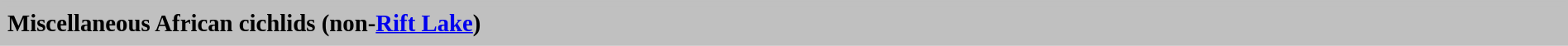<table cellspacing="4" width="100%" style="border:1px solid #C0C0C0; background:silver">
<tr>
<td height="25px" style="font-size:120%; text-align:left; background:silver"><strong>Miscellaneous African cichlids (non-<a href='#'>Rift Lake</a>)</strong></td>
</tr>
</table>
